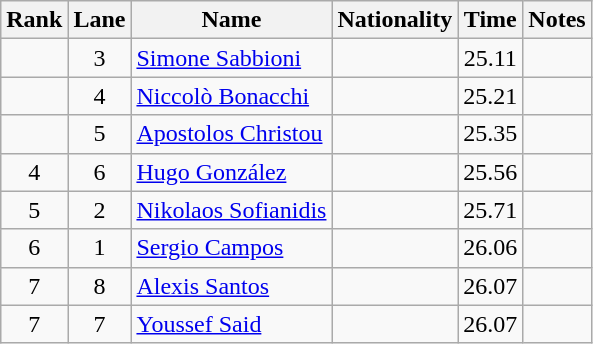<table class="wikitable sortable" style="text-align:center">
<tr>
<th>Rank</th>
<th>Lane</th>
<th>Name</th>
<th>Nationality</th>
<th>Time</th>
<th>Notes</th>
</tr>
<tr>
<td></td>
<td>3</td>
<td align="left"><a href='#'>Simone Sabbioni</a></td>
<td align="left"></td>
<td>25.11</td>
<td></td>
</tr>
<tr>
<td></td>
<td>4</td>
<td align="left"><a href='#'>Niccolò Bonacchi</a></td>
<td align="left"></td>
<td>25.21</td>
<td></td>
</tr>
<tr>
<td></td>
<td>5</td>
<td align="left"><a href='#'>Apostolos Christou</a></td>
<td align="left"></td>
<td>25.35</td>
<td></td>
</tr>
<tr>
<td>4</td>
<td>6</td>
<td align="left"><a href='#'>Hugo González</a></td>
<td align="left"></td>
<td>25.56</td>
<td></td>
</tr>
<tr>
<td>5</td>
<td>2</td>
<td align="left"><a href='#'>Nikolaos Sofianidis</a></td>
<td align="left"></td>
<td>25.71</td>
<td></td>
</tr>
<tr>
<td>6</td>
<td>1</td>
<td align="left"><a href='#'>Sergio Campos</a></td>
<td align="left"></td>
<td>26.06</td>
<td></td>
</tr>
<tr>
<td>7</td>
<td>8</td>
<td align="left"><a href='#'>Alexis Santos</a></td>
<td align="left"></td>
<td>26.07</td>
<td></td>
</tr>
<tr>
<td>7</td>
<td>7</td>
<td align="left"><a href='#'>Youssef Said</a></td>
<td align="left"></td>
<td>26.07</td>
<td></td>
</tr>
</table>
